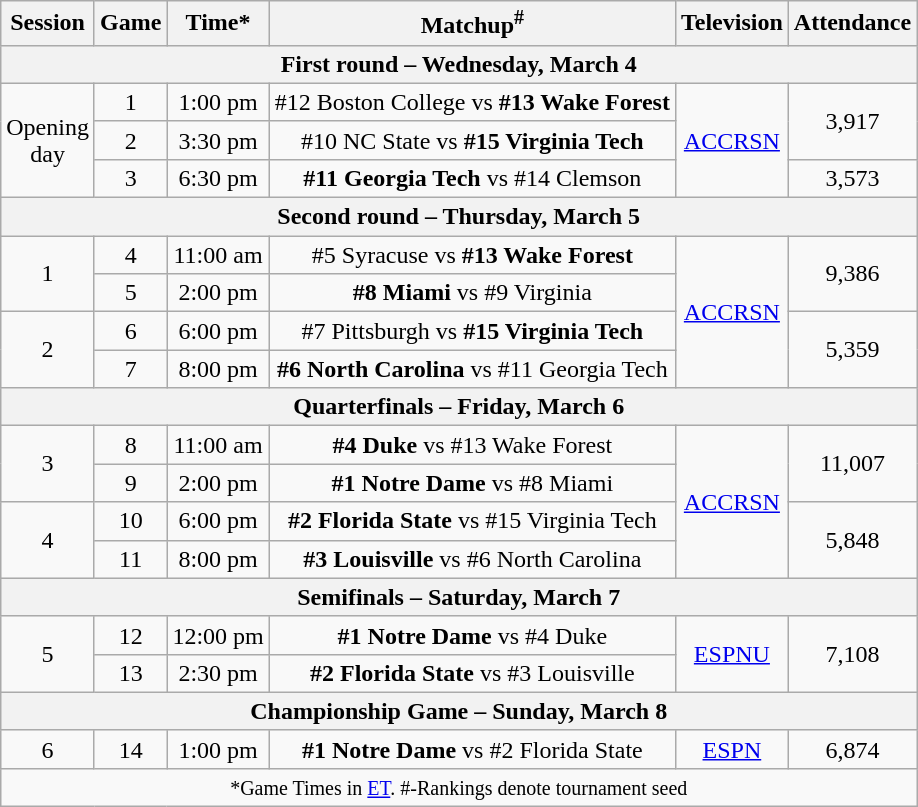<table class="wikitable" style="text-align: center;">
<tr>
<th>Session</th>
<th>Game</th>
<th>Time*</th>
<th>Matchup<sup>#</sup></th>
<th>Television</th>
<th>Attendance</th>
</tr>
<tr>
<th colspan=6>First round – Wednesday, March 4</th>
</tr>
<tr>
<td rowspan=3>Opening<br>day</td>
<td>1</td>
<td>1:00 pm</td>
<td>#12 Boston College vs <strong>#13 Wake Forest</strong></td>
<td rowspan=3><a href='#'>ACCRSN</a></td>
<td rowspan=2>3,917</td>
</tr>
<tr>
<td>2</td>
<td>3:30 pm</td>
<td>#10 NC State vs <strong>#15 Virginia Tech</strong></td>
</tr>
<tr>
<td>3</td>
<td>6:30 pm</td>
<td><strong>#11 Georgia Tech</strong> vs #14 Clemson</td>
<td>3,573</td>
</tr>
<tr>
<th colspan=6>Second round – Thursday, March 5</th>
</tr>
<tr>
<td rowspan=2>1</td>
<td>4</td>
<td>11:00 am</td>
<td>#5 Syracuse vs <strong>#13 Wake Forest</strong></td>
<td rowspan=4><a href='#'>ACCRSN</a></td>
<td rowspan=2>9,386</td>
</tr>
<tr>
<td>5</td>
<td>2:00 pm</td>
<td><strong>#8 Miami</strong> vs #9 Virginia</td>
</tr>
<tr>
<td rowspan=2>2</td>
<td>6</td>
<td>6:00 pm</td>
<td>#7 Pittsburgh vs <strong>#15 Virginia Tech</strong></td>
<td rowspan=2>5,359</td>
</tr>
<tr>
<td>7</td>
<td>8:00 pm</td>
<td><strong>#6 North Carolina</strong> vs #11 Georgia Tech</td>
</tr>
<tr>
<th colspan=6>Quarterfinals – Friday, March 6</th>
</tr>
<tr>
<td rowspan=2>3</td>
<td>8</td>
<td>11:00 am</td>
<td><strong>#4 Duke</strong> vs #13 Wake Forest</td>
<td rowspan=4><a href='#'>ACCRSN</a></td>
<td rowspan=2>11,007</td>
</tr>
<tr>
<td>9</td>
<td>2:00 pm</td>
<td><strong>#1 Notre Dame</strong> vs #8 Miami</td>
</tr>
<tr>
<td rowspan=2>4</td>
<td>10</td>
<td>6:00 pm</td>
<td><strong>#2 Florida State</strong> vs #15 Virginia Tech</td>
<td rowspan=2>5,848</td>
</tr>
<tr>
<td>11</td>
<td>8:00 pm</td>
<td><strong>#3 Louisville</strong> vs #6 North Carolina</td>
</tr>
<tr>
<th colspan=6>Semifinals – Saturday, March 7</th>
</tr>
<tr>
<td rowspan=2>5</td>
<td>12</td>
<td>12:00 pm</td>
<td><strong>#1 Notre Dame</strong> vs #4 Duke</td>
<td rowspan=2><a href='#'>ESPNU</a></td>
<td rowspan=2>7,108</td>
</tr>
<tr>
<td>13</td>
<td>2:30 pm</td>
<td><strong>#2 Florida State</strong> vs #3 Louisville</td>
</tr>
<tr>
<th colspan=6>Championship Game – Sunday, March 8</th>
</tr>
<tr>
<td rowspan=1>6</td>
<td>14</td>
<td>1:00 pm</td>
<td><strong>#1 Notre Dame</strong> vs #2 Florida State</td>
<td><a href='#'>ESPN</a></td>
<td>6,874</td>
</tr>
<tr>
<td colspan=6><small>*Game Times in <a href='#'>ET</a>. #-Rankings denote tournament seed</small></td>
</tr>
</table>
